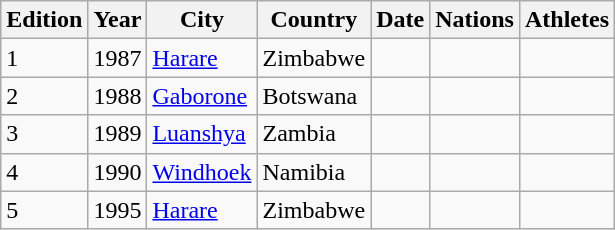<table class="wikitable">
<tr>
<th>Edition</th>
<th>Year</th>
<th>City</th>
<th>Country</th>
<th>Date</th>
<th>Nations</th>
<th>Athletes</th>
</tr>
<tr>
<td>1</td>
<td>1987</td>
<td><a href='#'>Harare</a></td>
<td>Zimbabwe</td>
<td></td>
<td></td>
<td></td>
</tr>
<tr>
<td>2</td>
<td>1988</td>
<td><a href='#'>Gaborone</a></td>
<td>Botswana</td>
<td></td>
<td></td>
<td></td>
</tr>
<tr>
<td>3</td>
<td>1989</td>
<td><a href='#'>Luanshya</a></td>
<td>Zambia</td>
<td></td>
<td></td>
<td></td>
</tr>
<tr>
<td>4</td>
<td>1990</td>
<td><a href='#'>Windhoek</a></td>
<td>Namibia</td>
<td></td>
<td></td>
<td></td>
</tr>
<tr>
<td>5</td>
<td>1995</td>
<td><a href='#'>Harare</a></td>
<td>Zimbabwe</td>
<td></td>
<td></td>
<td></td>
</tr>
</table>
